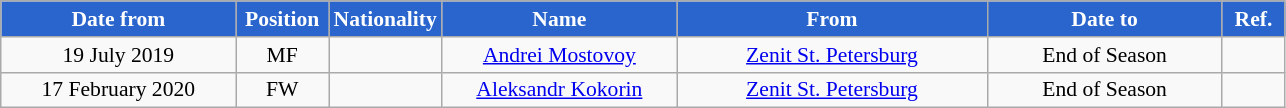<table class="wikitable" style="text-align:center; font-size:90%; ">
<tr>
<th style="background:#2965cc; color:white; width:150px;">Date from</th>
<th style="background:#2965cc; color:white; width:55px;">Position</th>
<th style="background:#2965cc; color:white; width:55px;">Nationality</th>
<th style="background:#2965cc; color:white; width:150px;">Name</th>
<th style="background:#2965cc; color:white; width:200px;">From</th>
<th style="background:#2965cc; color:white; width:150px;">Date to</th>
<th style="background:#2965cc; color:white; width:35px;">Ref.</th>
</tr>
<tr>
<td>19 July 2019</td>
<td>MF</td>
<td></td>
<td><a href='#'>Andrei Mostovoy</a></td>
<td><a href='#'>Zenit St. Petersburg</a></td>
<td>End of Season</td>
<td></td>
</tr>
<tr>
<td>17 February 2020</td>
<td>FW</td>
<td></td>
<td><a href='#'>Aleksandr Kokorin</a></td>
<td><a href='#'>Zenit St. Petersburg</a></td>
<td>End of Season</td>
<td></td>
</tr>
</table>
